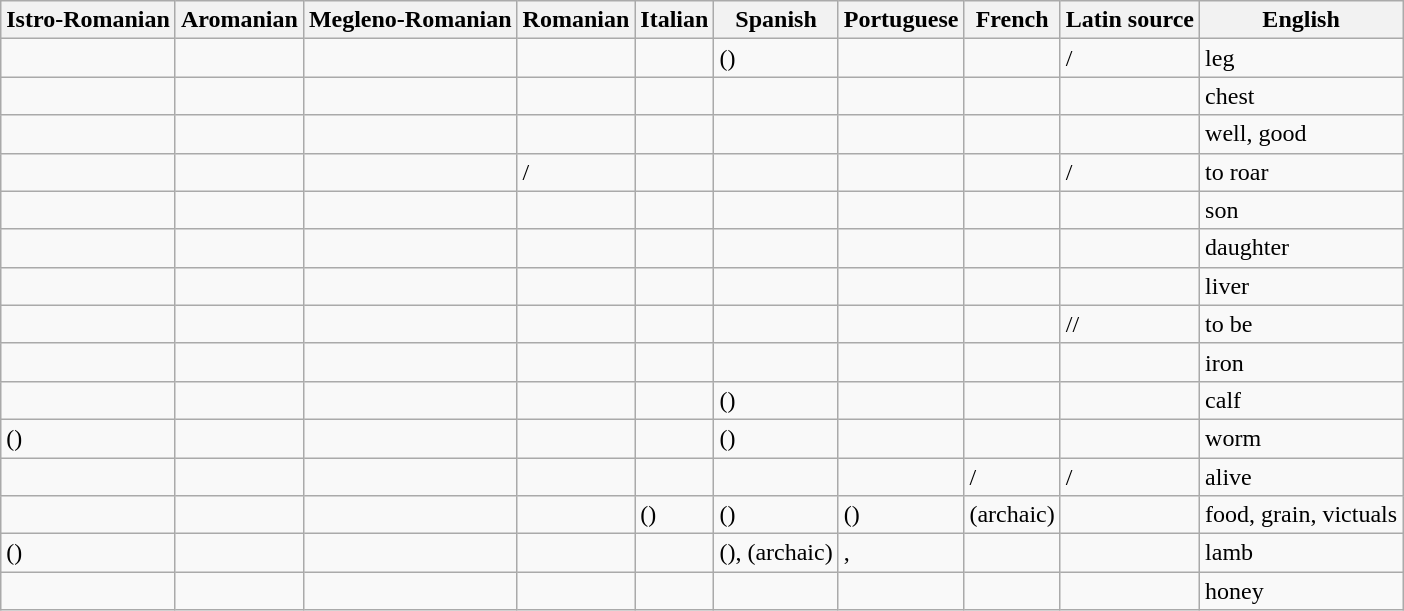<table class="wikitable">
<tr>
<th>Istro-Romanian</th>
<th>Aromanian</th>
<th>Megleno-Romanian</th>
<th>Romanian</th>
<th>Italian</th>
<th>Spanish</th>
<th>Portuguese</th>
<th>French</th>
<th>Latin source</th>
<th>English</th>
</tr>
<tr>
<td></td>
<td></td>
<td></td>
<td></td>
<td></td>
<td>()</td>
<td></td>
<td></td>
<td>/</td>
<td>leg</td>
</tr>
<tr>
<td></td>
<td></td>
<td></td>
<td></td>
<td></td>
<td></td>
<td></td>
<td></td>
<td></td>
<td>chest</td>
</tr>
<tr>
<td></td>
<td></td>
<td></td>
<td></td>
<td></td>
<td></td>
<td></td>
<td></td>
<td></td>
<td>well, good</td>
</tr>
<tr>
<td></td>
<td></td>
<td></td>
<td>/</td>
<td></td>
<td></td>
<td></td>
<td></td>
<td>/</td>
<td>to roar</td>
</tr>
<tr>
<td></td>
<td></td>
<td></td>
<td></td>
<td></td>
<td></td>
<td></td>
<td></td>
<td></td>
<td>son</td>
</tr>
<tr>
<td></td>
<td></td>
<td></td>
<td></td>
<td></td>
<td></td>
<td></td>
<td></td>
<td></td>
<td>daughter</td>
</tr>
<tr>
<td></td>
<td></td>
<td></td>
<td></td>
<td></td>
<td></td>
<td></td>
<td></td>
<td></td>
<td>liver</td>
</tr>
<tr>
<td></td>
<td></td>
<td></td>
<td></td>
<td></td>
<td></td>
<td></td>
<td></td>
<td>//</td>
<td>to be</td>
</tr>
<tr>
<td></td>
<td></td>
<td></td>
<td></td>
<td></td>
<td></td>
<td></td>
<td></td>
<td></td>
<td>iron</td>
</tr>
<tr>
<td></td>
<td></td>
<td></td>
<td></td>
<td></td>
<td>()</td>
<td></td>
<td></td>
<td></td>
<td>calf</td>
</tr>
<tr>
<td>()</td>
<td></td>
<td></td>
<td></td>
<td></td>
<td> ()</td>
<td></td>
<td></td>
<td></td>
<td>worm</td>
</tr>
<tr>
<td></td>
<td></td>
<td></td>
<td></td>
<td></td>
<td></td>
<td></td>
<td>/</td>
<td>/</td>
<td>alive</td>
</tr>
<tr>
<td></td>
<td></td>
<td></td>
<td></td>
<td> ()</td>
<td> ()</td>
<td> ()</td>
<td> (archaic)</td>
<td></td>
<td>food, grain, victuals</td>
</tr>
<tr>
<td>()</td>
<td></td>
<td></td>
<td></td>
<td></td>
<td>(),  (archaic)</td>
<td>, </td>
<td></td>
<td></td>
<td>lamb</td>
</tr>
<tr>
<td></td>
<td></td>
<td></td>
<td></td>
<td></td>
<td></td>
<td></td>
<td></td>
<td></td>
<td>honey</td>
</tr>
</table>
